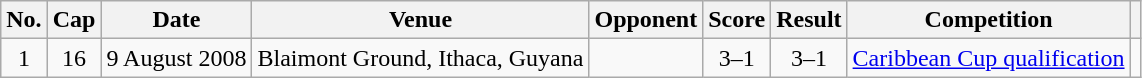<table class="wikitable sortable">
<tr>
<th scope="col">No.</th>
<th scope="col">Cap</th>
<th scope="col">Date</th>
<th scope="col">Venue</th>
<th scope="col">Opponent</th>
<th scope="col">Score</th>
<th scope="col">Result</th>
<th scope="col">Competition</th>
<th class="unsortable" scope="col"></th>
</tr>
<tr>
<td align="center">1</td>
<td align="center">16</td>
<td>9 August 2008</td>
<td>Blaimont Ground, Ithaca, Guyana</td>
<td></td>
<td align="center">3–1</td>
<td align="center">3–1</td>
<td><a href='#'>Caribbean Cup qualification</a></td>
<td align="center"></td>
</tr>
</table>
